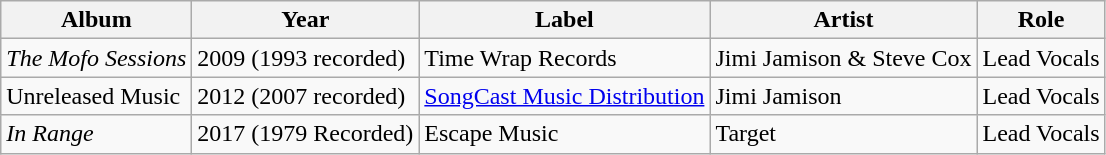<table class="wikitable">
<tr>
<th>Album</th>
<th>Year</th>
<th>Label</th>
<th>Artist</th>
<th>Role</th>
</tr>
<tr>
<td><em>The Mofo Sessions</em></td>
<td>2009 (1993 recorded)</td>
<td>Time Wrap Records</td>
<td>Jimi Jamison & Steve Cox</td>
<td>Lead Vocals</td>
</tr>
<tr>
<td>Unreleased Music</td>
<td>2012 (2007 recorded)</td>
<td><a href='#'>SongCast Music Distribution</a></td>
<td>Jimi Jamison</td>
<td>Lead Vocals</td>
</tr>
<tr>
<td><em>In Range</em></td>
<td>2017 (1979 Recorded)</td>
<td>Escape Music</td>
<td>Target</td>
<td>Lead Vocals</td>
</tr>
</table>
